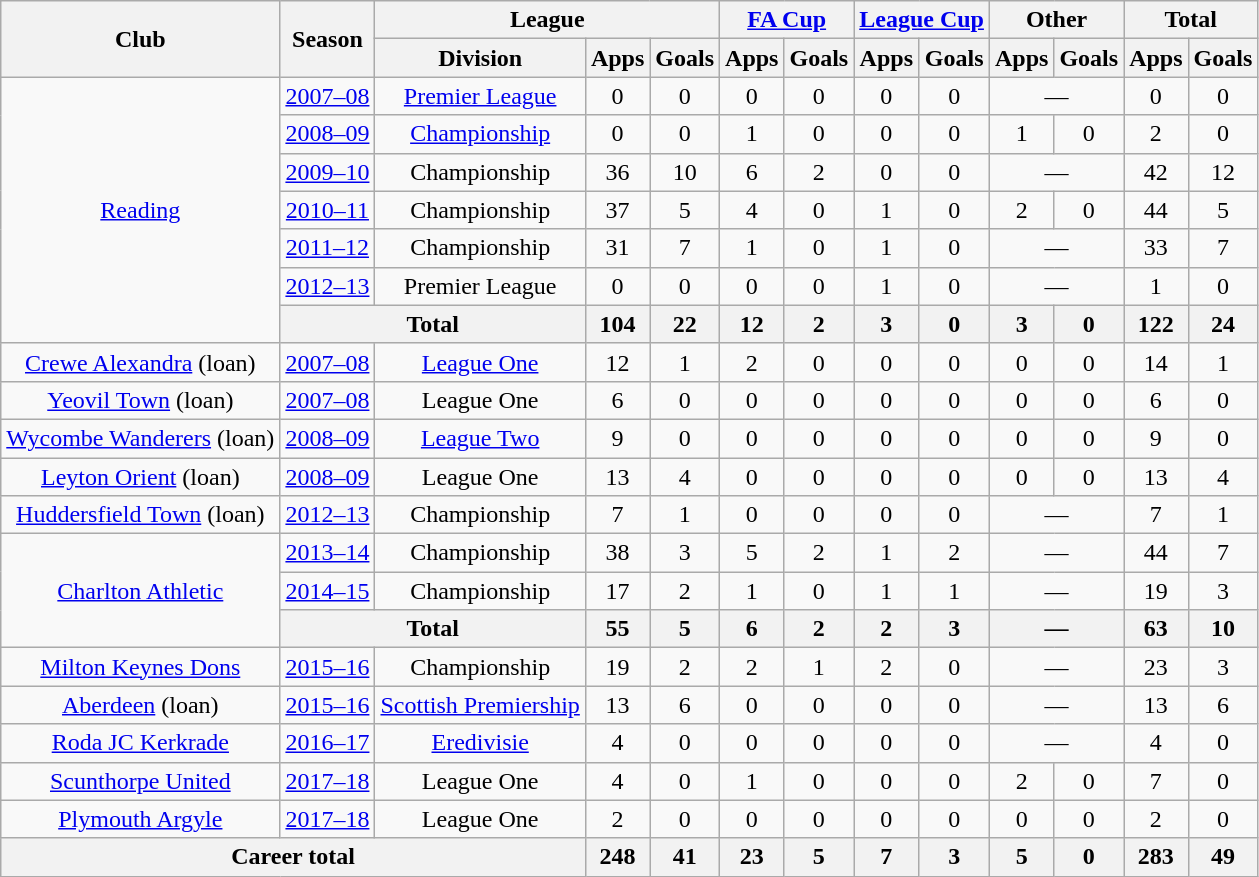<table class="wikitable" style="text-align:center">
<tr>
<th rowspan=2>Club</th>
<th rowspan=2>Season</th>
<th colspan=3>League</th>
<th colspan=2><a href='#'>FA Cup</a></th>
<th colspan=2><a href='#'>League Cup</a></th>
<th colspan=2>Other</th>
<th colspan=2>Total</th>
</tr>
<tr>
<th>Division</th>
<th>Apps</th>
<th>Goals</th>
<th>Apps</th>
<th>Goals</th>
<th>Apps</th>
<th>Goals</th>
<th>Apps</th>
<th>Goals</th>
<th>Apps</th>
<th>Goals</th>
</tr>
<tr>
<td rowspan=7><a href='#'>Reading</a></td>
<td><a href='#'>2007–08</a></td>
<td><a href='#'>Premier League</a></td>
<td>0</td>
<td>0</td>
<td>0</td>
<td>0</td>
<td>0</td>
<td>0</td>
<td colspan="2">—</td>
<td>0</td>
<td>0</td>
</tr>
<tr>
<td><a href='#'>2008–09</a></td>
<td><a href='#'>Championship</a></td>
<td>0</td>
<td>0</td>
<td>1</td>
<td>0</td>
<td>0</td>
<td>0</td>
<td>1</td>
<td>0</td>
<td>2</td>
<td>0</td>
</tr>
<tr>
<td><a href='#'>2009–10</a></td>
<td>Championship</td>
<td>36</td>
<td>10</td>
<td>6</td>
<td>2</td>
<td>0</td>
<td>0</td>
<td colspan="2">—</td>
<td>42</td>
<td>12</td>
</tr>
<tr>
<td><a href='#'>2010–11</a></td>
<td>Championship</td>
<td>37</td>
<td>5</td>
<td>4</td>
<td>0</td>
<td>1</td>
<td>0</td>
<td>2</td>
<td>0</td>
<td>44</td>
<td>5</td>
</tr>
<tr>
<td><a href='#'>2011–12</a></td>
<td>Championship</td>
<td>31</td>
<td>7</td>
<td>1</td>
<td>0</td>
<td>1</td>
<td>0</td>
<td colspan="2">—</td>
<td>33</td>
<td>7</td>
</tr>
<tr>
<td><a href='#'>2012–13</a></td>
<td>Premier League</td>
<td>0</td>
<td>0</td>
<td>0</td>
<td>0</td>
<td>1</td>
<td>0</td>
<td colspan="2">—</td>
<td>1</td>
<td>0</td>
</tr>
<tr>
<th colspan=2>Total</th>
<th>104</th>
<th>22</th>
<th>12</th>
<th>2</th>
<th>3</th>
<th>0</th>
<th>3</th>
<th>0</th>
<th>122</th>
<th>24</th>
</tr>
<tr>
<td><a href='#'>Crewe Alexandra</a> (loan)</td>
<td><a href='#'>2007–08</a></td>
<td><a href='#'>League One</a></td>
<td>12</td>
<td>1</td>
<td>2</td>
<td>0</td>
<td>0</td>
<td>0</td>
<td>0</td>
<td>0</td>
<td>14</td>
<td>1</td>
</tr>
<tr>
<td><a href='#'>Yeovil Town</a> (loan)</td>
<td><a href='#'>2007–08</a></td>
<td>League One</td>
<td>6</td>
<td>0</td>
<td>0</td>
<td>0</td>
<td>0</td>
<td>0</td>
<td>0</td>
<td>0</td>
<td>6</td>
<td>0</td>
</tr>
<tr>
<td><a href='#'>Wycombe Wanderers</a> (loan)</td>
<td><a href='#'>2008–09</a></td>
<td><a href='#'>League Two</a></td>
<td>9</td>
<td>0</td>
<td>0</td>
<td>0</td>
<td>0</td>
<td>0</td>
<td>0</td>
<td>0</td>
<td>9</td>
<td>0</td>
</tr>
<tr>
<td><a href='#'>Leyton Orient</a> (loan)</td>
<td><a href='#'>2008–09</a></td>
<td>League One</td>
<td>13</td>
<td>4</td>
<td>0</td>
<td>0</td>
<td>0</td>
<td>0</td>
<td>0</td>
<td>0</td>
<td>13</td>
<td>4</td>
</tr>
<tr>
<td><a href='#'>Huddersfield Town</a> (loan)</td>
<td><a href='#'>2012–13</a></td>
<td>Championship</td>
<td>7</td>
<td>1</td>
<td>0</td>
<td>0</td>
<td>0</td>
<td>0</td>
<td colspan="2">—</td>
<td>7</td>
<td>1</td>
</tr>
<tr>
<td rowspan=3><a href='#'>Charlton Athletic</a></td>
<td><a href='#'>2013–14</a></td>
<td>Championship</td>
<td>38</td>
<td>3</td>
<td>5</td>
<td>2</td>
<td>1</td>
<td>2</td>
<td colspan="2">—</td>
<td>44</td>
<td>7</td>
</tr>
<tr>
<td><a href='#'>2014–15</a></td>
<td>Championship</td>
<td>17</td>
<td>2</td>
<td>1</td>
<td>0</td>
<td>1</td>
<td>1</td>
<td colspan="2">—</td>
<td>19</td>
<td>3</td>
</tr>
<tr>
<th colspan=2>Total</th>
<th>55</th>
<th>5</th>
<th>6</th>
<th>2</th>
<th>2</th>
<th>3</th>
<th colspan="2">—</th>
<th>63</th>
<th>10</th>
</tr>
<tr>
<td><a href='#'>Milton Keynes Dons</a></td>
<td><a href='#'>2015–16</a></td>
<td>Championship</td>
<td>19</td>
<td>2</td>
<td>2</td>
<td>1</td>
<td>2</td>
<td>0</td>
<td colspan="2">—</td>
<td>23</td>
<td>3</td>
</tr>
<tr>
<td><a href='#'>Aberdeen</a> (loan)</td>
<td><a href='#'>2015–16</a></td>
<td><a href='#'>Scottish Premiership</a></td>
<td>13</td>
<td>6</td>
<td>0</td>
<td>0</td>
<td>0</td>
<td>0</td>
<td colspan="2">—</td>
<td>13</td>
<td>6</td>
</tr>
<tr>
<td><a href='#'>Roda JC Kerkrade</a></td>
<td><a href='#'>2016–17</a></td>
<td><a href='#'>Eredivisie</a></td>
<td>4</td>
<td>0</td>
<td>0</td>
<td>0</td>
<td>0</td>
<td>0</td>
<td colspan="2">—</td>
<td>4</td>
<td>0</td>
</tr>
<tr>
<td><a href='#'>Scunthorpe United</a></td>
<td><a href='#'>2017–18</a></td>
<td>League One</td>
<td>4</td>
<td>0</td>
<td>1</td>
<td>0</td>
<td>0</td>
<td>0</td>
<td>2</td>
<td>0</td>
<td>7</td>
<td>0</td>
</tr>
<tr>
<td><a href='#'>Plymouth Argyle</a></td>
<td><a href='#'>2017–18</a></td>
<td>League One</td>
<td>2</td>
<td>0</td>
<td>0</td>
<td>0</td>
<td>0</td>
<td>0</td>
<td>0</td>
<td>0</td>
<td>2</td>
<td>0</td>
</tr>
<tr>
<th colspan=3>Career total</th>
<th>248</th>
<th>41</th>
<th>23</th>
<th>5</th>
<th>7</th>
<th>3</th>
<th>5</th>
<th>0</th>
<th>283</th>
<th>49</th>
</tr>
</table>
